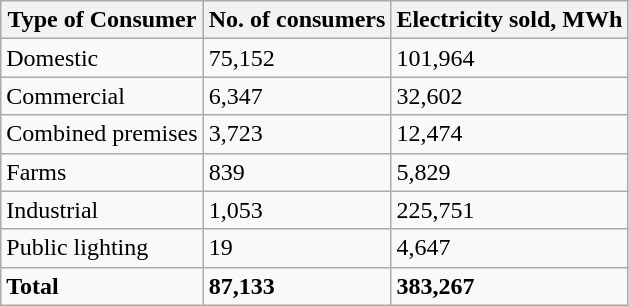<table class="wikitable">
<tr>
<th>Type  of Consumer</th>
<th>No.  of consumers</th>
<th>Electricity  sold, MWh</th>
</tr>
<tr>
<td>Domestic</td>
<td>75,152</td>
<td>101,964</td>
</tr>
<tr>
<td>Commercial</td>
<td>6,347</td>
<td>32,602</td>
</tr>
<tr>
<td>Combined  premises</td>
<td>3,723</td>
<td>12,474</td>
</tr>
<tr>
<td>Farms</td>
<td>839</td>
<td>5,829</td>
</tr>
<tr>
<td>Industrial</td>
<td>1,053</td>
<td>225,751</td>
</tr>
<tr>
<td>Public  lighting</td>
<td>19</td>
<td>4,647</td>
</tr>
<tr>
<td><strong>Total</strong></td>
<td><strong>87,133</strong></td>
<td><strong>383,267</strong></td>
</tr>
</table>
